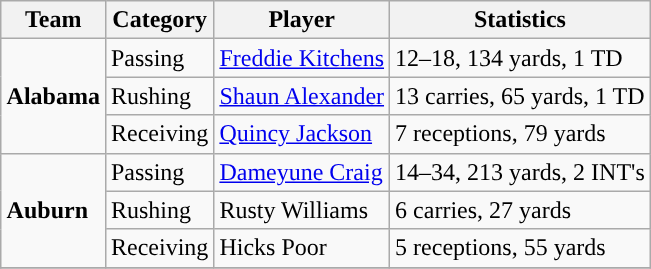<table class="wikitable" style="float: right;">
<tr>
<th>Team</th>
<th>Category</th>
<th>Player</th>
<th>Statistics</th>
</tr>
<tr>
<td rowspan=3><strong>Alabama</strong></td>
<td>Passing</td>
<td><a href='#'>Freddie Kitchens</a></td>
<td>12–18, 134 yards, 1 TD</td>
</tr>
<tr>
<td>Rushing</td>
<td><a href='#'>Shaun Alexander</a></td>
<td>13 carries, 65 yards, 1 TD</td>
</tr>
<tr>
<td>Receiving</td>
<td><a href='#'>Quincy Jackson</a></td>
<td>7 receptions, 79 yards</td>
</tr>
<tr>
<td rowspan=3><strong>Auburn</strong></td>
<td>Passing</td>
<td><a href='#'>Dameyune Craig</a></td>
<td>14–34, 213 yards, 2 INT's</td>
</tr>
<tr>
<td>Rushing</td>
<td>Rusty Williams</td>
<td>6 carries, 27 yards</td>
</tr>
<tr>
<td>Receiving</td>
<td>Hicks Poor</td>
<td>5 receptions, 55 yards</td>
</tr>
<tr>
</tr>
</table>
